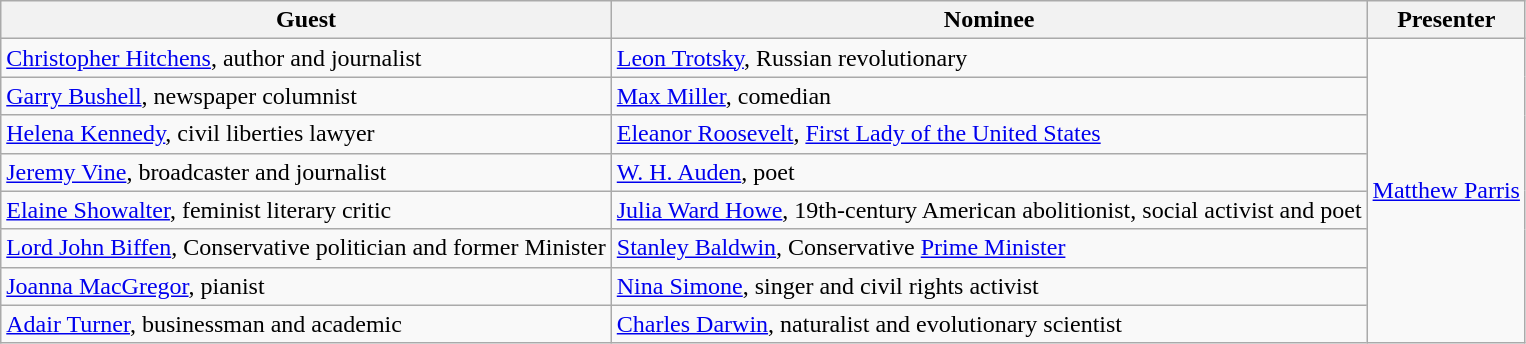<table class="wikitable">
<tr>
<th>Guest</th>
<th>Nominee</th>
<th>Presenter</th>
</tr>
<tr>
<td><a href='#'>Christopher Hitchens</a>, author and journalist</td>
<td><a href='#'>Leon Trotsky</a>, Russian revolutionary</td>
<td rowspan="8"><a href='#'>Matthew Parris</a></td>
</tr>
<tr>
<td><a href='#'>Garry Bushell</a>, newspaper columnist</td>
<td><a href='#'>Max Miller</a>, comedian</td>
</tr>
<tr>
<td><a href='#'>Helena Kennedy</a>, civil liberties lawyer</td>
<td><a href='#'>Eleanor Roosevelt</a>, <a href='#'>First Lady of the United States</a></td>
</tr>
<tr>
<td><a href='#'>Jeremy Vine</a>, broadcaster and journalist</td>
<td><a href='#'>W. H. Auden</a>, poet</td>
</tr>
<tr>
<td><a href='#'>Elaine Showalter</a>, feminist literary critic</td>
<td><a href='#'>Julia Ward Howe</a>, 19th-century American abolitionist, social activist and poet</td>
</tr>
<tr>
<td><a href='#'>Lord John Biffen</a>, Conservative politician and former Minister</td>
<td><a href='#'>Stanley Baldwin</a>, Conservative <a href='#'>Prime Minister</a></td>
</tr>
<tr>
<td><a href='#'>Joanna MacGregor</a>, pianist</td>
<td><a href='#'>Nina Simone</a>, singer and civil rights activist</td>
</tr>
<tr>
<td><a href='#'>Adair Turner</a>, businessman and academic</td>
<td><a href='#'>Charles Darwin</a>, naturalist and evolutionary scientist</td>
</tr>
</table>
